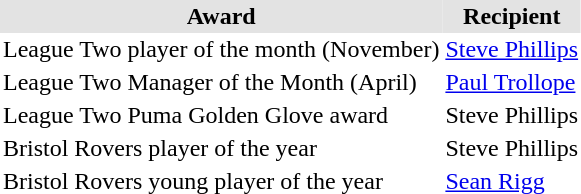<table border="0" cellspacing="0" cellpadding="2">
<tr bgcolor=e3e3e3>
<th>Award</th>
<th>Recipient</th>
</tr>
<tr>
<td>League Two player of the month (November)</td>
<td><a href='#'>Steve Phillips</a></td>
</tr>
<tr>
<td>League Two Manager of the Month (April)</td>
<td><a href='#'>Paul Trollope</a></td>
</tr>
<tr>
<td>League Two Puma Golden Glove award</td>
<td>Steve Phillips</td>
</tr>
<tr>
<td>Bristol Rovers player of the year</td>
<td>Steve Phillips</td>
</tr>
<tr>
<td>Bristol Rovers young player of the year</td>
<td><a href='#'>Sean Rigg</a></td>
</tr>
</table>
